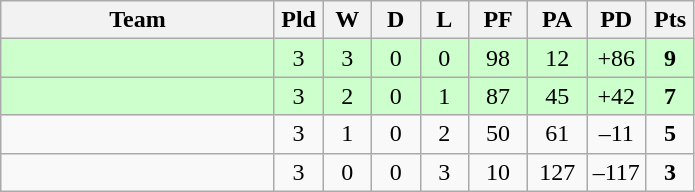<table class="wikitable" style="text-align:center;">
<tr>
<th width=175>Team</th>
<th width=25 abbr="Played">Pld</th>
<th width=25 abbr="Won">W</th>
<th width=25 abbr="Drawn">D</th>
<th width=25 abbr="Lost">L</th>
<th width=32 abbr="Points for">PF</th>
<th width=32 abbr="Points against">PA</th>
<th width=32 abbr="Points difference">PD</th>
<th width=25 abbr="Points">Pts</th>
</tr>
<tr bgcolor=ccffcc>
<td align=left></td>
<td>3</td>
<td>3</td>
<td>0</td>
<td>0</td>
<td>98</td>
<td>12</td>
<td>+86</td>
<td><strong>9</strong></td>
</tr>
<tr bgcolor=ccffcc>
<td align=left></td>
<td>3</td>
<td>2</td>
<td>0</td>
<td>1</td>
<td>87</td>
<td>45</td>
<td>+42</td>
<td><strong>7</strong></td>
</tr>
<tr>
<td align=left></td>
<td>3</td>
<td>1</td>
<td>0</td>
<td>2</td>
<td>50</td>
<td>61</td>
<td>–11</td>
<td><strong>5</strong></td>
</tr>
<tr>
<td align=left></td>
<td>3</td>
<td>0</td>
<td>0</td>
<td>3</td>
<td>10</td>
<td>127</td>
<td>–117</td>
<td><strong>3</strong></td>
</tr>
</table>
